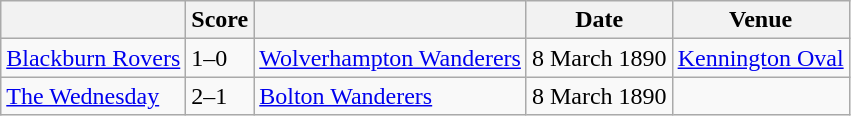<table class="wikitable">
<tr>
<th></th>
<th>Score</th>
<th></th>
<th>Date</th>
<th>Venue</th>
</tr>
<tr>
<td><a href='#'>Blackburn Rovers</a></td>
<td>1–0</td>
<td><a href='#'>Wolverhampton Wanderers</a></td>
<td>8 March 1890</td>
<td><a href='#'>Kennington Oval</a></td>
</tr>
<tr>
<td><a href='#'>The Wednesday</a></td>
<td>2–1</td>
<td><a href='#'>Bolton Wanderers</a></td>
<td>8 March 1890</td>
</tr>
</table>
